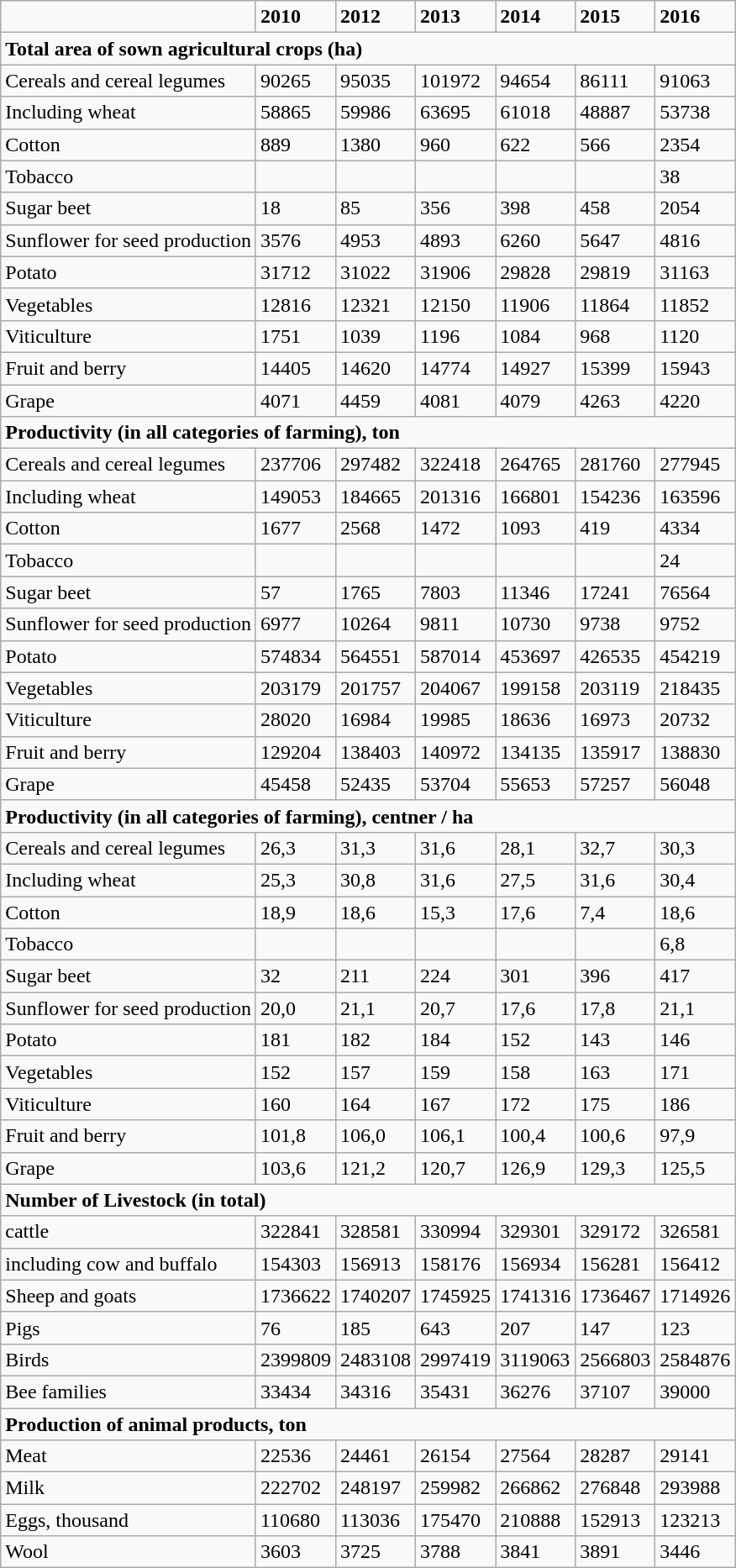<table class="wikitable">
<tr>
<td></td>
<td><strong>2010</strong></td>
<td><strong>2012</strong></td>
<td><strong>2013</strong></td>
<td><strong>2014</strong></td>
<td><strong>2015</strong></td>
<td><strong>2016</strong></td>
</tr>
<tr>
<td colspan="7"><strong>Total  area of sown agricultural crops (ha)                   </strong></td>
</tr>
<tr>
<td>Cereals  and cereal legumes</td>
<td>90265</td>
<td>95035</td>
<td>101972</td>
<td>94654</td>
<td>86111</td>
<td>91063</td>
</tr>
<tr>
<td>Including  wheat</td>
<td>58865</td>
<td>59986</td>
<td>63695</td>
<td>61018</td>
<td>48887</td>
<td>53738</td>
</tr>
<tr>
<td>Cotton</td>
<td>889</td>
<td>1380</td>
<td>960</td>
<td>622</td>
<td>566</td>
<td>2354</td>
</tr>
<tr>
<td>Tobacco</td>
<td></td>
<td></td>
<td></td>
<td></td>
<td></td>
<td>38</td>
</tr>
<tr>
<td>Sugar  beet</td>
<td>18</td>
<td>85</td>
<td>356</td>
<td>398</td>
<td>458</td>
<td>2054</td>
</tr>
<tr>
<td>Sunflower  for seed production</td>
<td>3576</td>
<td>4953</td>
<td>4893</td>
<td>6260</td>
<td>5647</td>
<td>4816</td>
</tr>
<tr>
<td>Potato</td>
<td>31712</td>
<td>31022</td>
<td>31906</td>
<td>29828</td>
<td>29819</td>
<td>31163</td>
</tr>
<tr>
<td>Vegetables</td>
<td>12816</td>
<td>12321</td>
<td>12150</td>
<td>11906</td>
<td>11864</td>
<td>11852</td>
</tr>
<tr>
<td>Viticulture</td>
<td>1751</td>
<td>1039</td>
<td>1196</td>
<td>1084</td>
<td>968</td>
<td>1120</td>
</tr>
<tr>
<td>Fruit  and berry</td>
<td>14405</td>
<td>14620</td>
<td>14774</td>
<td>14927</td>
<td>15399</td>
<td>15943</td>
</tr>
<tr>
<td>Grape</td>
<td>4071</td>
<td>4459</td>
<td>4081</td>
<td>4079</td>
<td>4263</td>
<td>4220</td>
</tr>
<tr>
<td colspan="7"><strong>Productivity  (in all categories of farming), ton</strong></td>
</tr>
<tr>
<td>Cereals  and cereal legumes</td>
<td>237706</td>
<td>297482</td>
<td>322418</td>
<td>264765</td>
<td>281760</td>
<td>277945</td>
</tr>
<tr>
<td>Including  wheat</td>
<td>149053</td>
<td>184665</td>
<td>201316</td>
<td>166801</td>
<td>154236</td>
<td>163596</td>
</tr>
<tr>
<td>Cotton</td>
<td>1677</td>
<td>2568</td>
<td>1472</td>
<td>1093</td>
<td>419</td>
<td>4334</td>
</tr>
<tr>
<td>Tobacco</td>
<td></td>
<td></td>
<td></td>
<td></td>
<td></td>
<td>24</td>
</tr>
<tr>
<td>Sugar  beet</td>
<td>57</td>
<td>1765</td>
<td>7803</td>
<td>11346</td>
<td>17241</td>
<td>76564</td>
</tr>
<tr>
<td>Sunflower  for seed production</td>
<td>6977</td>
<td>10264</td>
<td>9811</td>
<td>10730</td>
<td>9738</td>
<td>9752</td>
</tr>
<tr>
<td>Potato</td>
<td>574834</td>
<td>564551</td>
<td>587014</td>
<td>453697</td>
<td>426535</td>
<td>454219</td>
</tr>
<tr>
<td>Vegetables</td>
<td>203179</td>
<td>201757</td>
<td>204067</td>
<td>199158</td>
<td>203119</td>
<td>218435</td>
</tr>
<tr>
<td>Viticulture</td>
<td>28020</td>
<td>16984</td>
<td>19985</td>
<td>18636</td>
<td>16973</td>
<td>20732</td>
</tr>
<tr>
<td>Fruit  and berry</td>
<td>129204</td>
<td>138403</td>
<td>140972</td>
<td>134135</td>
<td>135917</td>
<td>138830</td>
</tr>
<tr>
<td>Grape</td>
<td>45458</td>
<td>52435</td>
<td>53704</td>
<td>55653</td>
<td>57257</td>
<td>56048</td>
</tr>
<tr>
<td colspan="7"><strong>Productivity  (in all categories of farming), centner / ha</strong></td>
</tr>
<tr>
<td>Cereals  and cereal legumes</td>
<td>26,3</td>
<td>31,3</td>
<td>31,6</td>
<td>28,1</td>
<td>32,7</td>
<td>30,3</td>
</tr>
<tr>
<td>Including  wheat</td>
<td>25,3</td>
<td>30,8</td>
<td>31,6</td>
<td>27,5</td>
<td>31,6</td>
<td>30,4</td>
</tr>
<tr>
<td>Cotton</td>
<td>18,9</td>
<td>18,6</td>
<td>15,3</td>
<td>17,6</td>
<td>7,4</td>
<td>18,6</td>
</tr>
<tr>
<td>Tobacco</td>
<td></td>
<td></td>
<td></td>
<td></td>
<td></td>
<td>6,8</td>
</tr>
<tr>
<td>Sugar  beet</td>
<td>32</td>
<td>211</td>
<td>224</td>
<td>301</td>
<td>396</td>
<td>417</td>
</tr>
<tr>
<td>Sunflower  for seed production</td>
<td>20,0</td>
<td>21,1</td>
<td>20,7</td>
<td>17,6</td>
<td>17,8</td>
<td>21,1</td>
</tr>
<tr>
<td>Potato</td>
<td>181</td>
<td>182</td>
<td>184</td>
<td>152</td>
<td>143</td>
<td>146</td>
</tr>
<tr>
<td>Vegetables</td>
<td>152</td>
<td>157</td>
<td>159</td>
<td>158</td>
<td>163</td>
<td>171</td>
</tr>
<tr>
<td>Viticulture</td>
<td>160</td>
<td>164</td>
<td>167</td>
<td>172</td>
<td>175</td>
<td>186</td>
</tr>
<tr>
<td>Fruit  and berry</td>
<td>101,8</td>
<td>106,0</td>
<td>106,1</td>
<td>100,4</td>
<td>100,6</td>
<td>97,9</td>
</tr>
<tr>
<td>Grape</td>
<td>103,6</td>
<td>121,2</td>
<td>120,7</td>
<td>126,9</td>
<td>129,3</td>
<td>125,5</td>
</tr>
<tr>
<td colspan="7"><strong>Number  of Livestock (in total)</strong></td>
</tr>
<tr>
<td>cattle</td>
<td>322841</td>
<td>328581</td>
<td>330994</td>
<td>329301</td>
<td>329172</td>
<td>326581</td>
</tr>
<tr>
<td>including  cow and buffalo</td>
<td>154303</td>
<td>156913</td>
<td>158176</td>
<td>156934</td>
<td>156281</td>
<td>156412</td>
</tr>
<tr>
<td>Sheep  and goats</td>
<td>1736622</td>
<td>1740207</td>
<td>1745925</td>
<td>1741316</td>
<td>1736467</td>
<td>1714926</td>
</tr>
<tr>
<td>Pigs</td>
<td>76</td>
<td>185</td>
<td>643</td>
<td>207</td>
<td>147</td>
<td>123</td>
</tr>
<tr>
<td>Birds</td>
<td>2399809</td>
<td>2483108</td>
<td>2997419</td>
<td>3119063</td>
<td>2566803</td>
<td>2584876</td>
</tr>
<tr>
<td>Bee  families</td>
<td>33434</td>
<td>34316</td>
<td>35431</td>
<td>36276</td>
<td>37107</td>
<td>39000</td>
</tr>
<tr>
<td colspan="7"><strong>Production  of animal products, ton</strong></td>
</tr>
<tr>
<td>Meat</td>
<td>22536</td>
<td>24461</td>
<td>26154</td>
<td>27564</td>
<td>28287</td>
<td>29141</td>
</tr>
<tr>
<td>Milk</td>
<td>222702</td>
<td>248197</td>
<td>259982</td>
<td>266862</td>
<td>276848</td>
<td>293988</td>
</tr>
<tr>
<td>Eggs,  thousand</td>
<td>110680</td>
<td>113036</td>
<td>175470</td>
<td>210888</td>
<td>152913</td>
<td>123213</td>
</tr>
<tr>
<td>Wool</td>
<td>3603</td>
<td>3725</td>
<td>3788</td>
<td>3841</td>
<td>3891</td>
<td>3446</td>
</tr>
</table>
